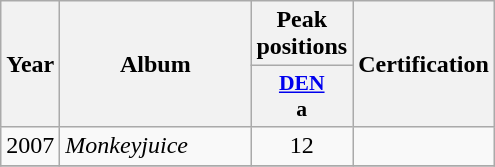<table class="wikitable">
<tr>
<th align="center" rowspan="2" width="10">Year</th>
<th align="center" rowspan="2" width="120">Album</th>
<th align="center" colspan="1" width="20">Peak positions</th>
<th align="center" rowspan="2" width="70">Certification</th>
</tr>
<tr>
<th scope="col" style="width:3em;font-size:90%;"><a href='#'>DEN</a><br> a</th>
</tr>
<tr>
<td style="text-align:center;">2007</td>
<td><em>Monkeyjuice</em></td>
<td style="text-align:center;">12</td>
<td style="text-align:center;"></td>
</tr>
<tr>
</tr>
</table>
